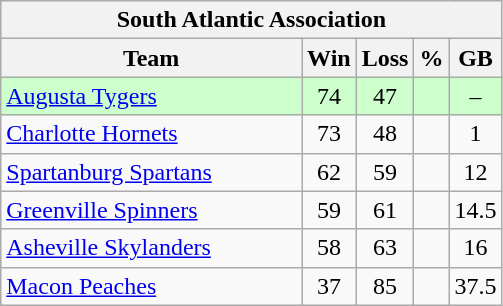<table class="wikitable">
<tr>
<th colspan="5">South Atlantic Association</th>
</tr>
<tr>
<th width="60%">Team</th>
<th>Win</th>
<th>Loss</th>
<th>%</th>
<th>GB</th>
</tr>
<tr align=center bgcolor=ccffcc>
<td align=left><a href='#'>Augusta Tygers</a></td>
<td>74</td>
<td>47</td>
<td></td>
<td>–</td>
</tr>
<tr align=center>
<td align=left><a href='#'>Charlotte Hornets</a></td>
<td>73</td>
<td>48</td>
<td></td>
<td>1</td>
</tr>
<tr align=center>
<td align=left><a href='#'>Spartanburg Spartans</a></td>
<td>62</td>
<td>59</td>
<td></td>
<td>12</td>
</tr>
<tr align=center>
<td align=left><a href='#'>Greenville Spinners</a></td>
<td>59</td>
<td>61</td>
<td></td>
<td>14.5</td>
</tr>
<tr align=center>
<td align=left><a href='#'>Asheville Skylanders</a></td>
<td>58</td>
<td>63</td>
<td></td>
<td>16</td>
</tr>
<tr align=center>
<td align=left><a href='#'>Macon Peaches</a></td>
<td>37</td>
<td>85</td>
<td></td>
<td>37.5</td>
</tr>
</table>
